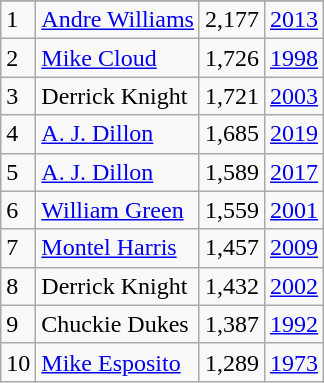<table class="wikitable">
<tr>
</tr>
<tr>
<td>1</td>
<td><a href='#'>Andre Williams</a></td>
<td>2,177</td>
<td><a href='#'>2013</a></td>
</tr>
<tr>
<td>2</td>
<td><a href='#'>Mike Cloud</a></td>
<td>1,726</td>
<td><a href='#'>1998</a></td>
</tr>
<tr>
<td>3</td>
<td>Derrick Knight</td>
<td>1,721</td>
<td><a href='#'>2003</a></td>
</tr>
<tr>
<td>4</td>
<td><a href='#'>A. J. Dillon</a></td>
<td>1,685</td>
<td><a href='#'>2019</a></td>
</tr>
<tr>
<td>5</td>
<td><a href='#'>A. J. Dillon</a></td>
<td>1,589</td>
<td><a href='#'>2017</a></td>
</tr>
<tr>
<td>6</td>
<td><a href='#'>William Green</a></td>
<td>1,559</td>
<td><a href='#'>2001</a></td>
</tr>
<tr>
<td>7</td>
<td><a href='#'>Montel Harris</a></td>
<td>1,457</td>
<td><a href='#'>2009</a></td>
</tr>
<tr>
<td>8</td>
<td>Derrick Knight</td>
<td>1,432</td>
<td><a href='#'>2002</a></td>
</tr>
<tr>
<td>9</td>
<td>Chuckie Dukes</td>
<td>1,387</td>
<td><a href='#'>1992</a></td>
</tr>
<tr>
<td>10</td>
<td><a href='#'>Mike Esposito</a></td>
<td>1,289</td>
<td><a href='#'>1973</a></td>
</tr>
</table>
